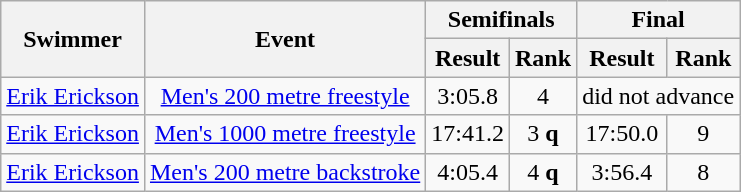<table class=wikitable>
<tr>
<th rowspan=2>Swimmer</th>
<th rowspan=2>Event</th>
<th colspan=2>Semifinals</th>
<th colspan=2>Final</th>
</tr>
<tr>
<th>Result</th>
<th>Rank</th>
<th>Result</th>
<th>Rank</th>
</tr>
<tr align=center>
<td align=left><a href='#'>Erik Erickson</a></td>
<td><a href='#'>Men's 200 metre freestyle</a></td>
<td>3:05.8</td>
<td>4</td>
<td colspan=2>did not advance</td>
</tr>
<tr align=center>
<td align=left><a href='#'>Erik Erickson</a></td>
<td><a href='#'>Men's 1000 metre freestyle</a></td>
<td>17:41.2</td>
<td>3 <strong>q</strong></td>
<td>17:50.0</td>
<td>9</td>
</tr>
<tr align=center>
<td align=left><a href='#'>Erik Erickson</a></td>
<td><a href='#'>Men's 200 metre backstroke</a></td>
<td>4:05.4</td>
<td>4 <strong>q</strong></td>
<td>3:56.4</td>
<td>8</td>
</tr>
</table>
